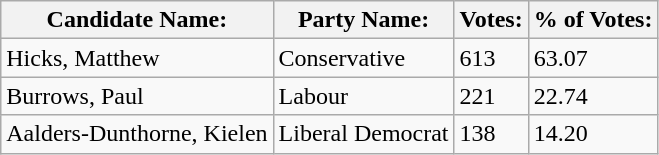<table class="wikitable">
<tr>
<th>Candidate Name:</th>
<th>Party Name:</th>
<th>Votes:</th>
<th>% of Votes:</th>
</tr>
<tr>
<td>Hicks, Matthew</td>
<td>Conservative</td>
<td>613</td>
<td>63.07</td>
</tr>
<tr>
<td>Burrows, Paul</td>
<td>Labour</td>
<td>221</td>
<td>22.74</td>
</tr>
<tr>
<td>Aalders-Dunthorne, Kielen</td>
<td>Liberal Democrat</td>
<td>138</td>
<td>14.20</td>
</tr>
</table>
